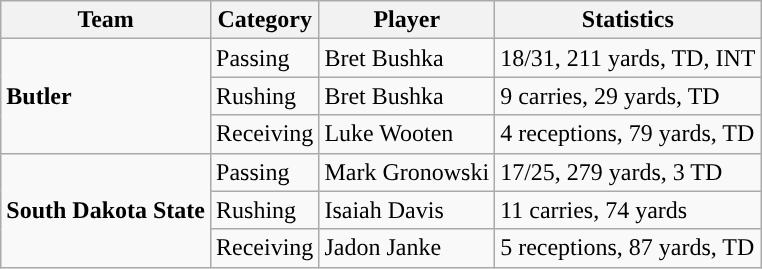<table class="wikitable" style="float: left;">
<tr>
<th>Team</th>
<th>Category</th>
<th>Player</th>
<th>Statistics</th>
</tr>
<tr>
<td rowspan=3><strong>Butler</strong></td>
<td>Passing</td>
<td>Bret Bushka</td>
<td>18/31, 211 yards, TD, INT</td>
</tr>
<tr>
<td>Rushing</td>
<td>Bret Bushka</td>
<td>9 carries, 29 yards, TD</td>
</tr>
<tr>
<td>Receiving</td>
<td>Luke Wooten</td>
<td>4 receptions, 79 yards, TD</td>
</tr>
<tr>
<td rowspan=3><strong>South Dakota State</strong></td>
<td>Passing</td>
<td>Mark Gronowski</td>
<td>17/25, 279 yards, 3 TD</td>
</tr>
<tr>
<td>Rushing</td>
<td>Isaiah Davis</td>
<td>11 carries, 74 yards</td>
</tr>
<tr>
<td>Receiving</td>
<td>Jadon Janke</td>
<td>5 receptions, 87 yards, TD</td>
</tr>
</table>
